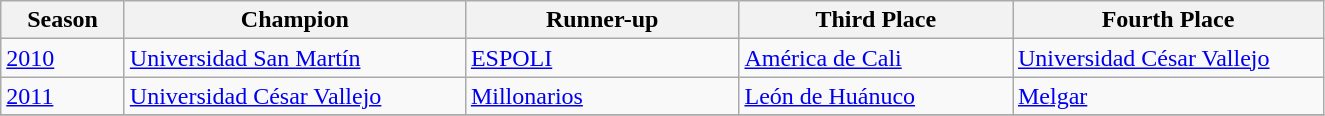<table class="wikitable">
<tr>
<th width="75">Season</th>
<th width="220">Champion</th>
<th width="175">Runner-up</th>
<th width="175">Third Place</th>
<th width="200">Fourth Place</th>
</tr>
<tr>
<td><a href='#'>2010</a></td>
<td> <a href='#'>Universidad San Martín</a> </td>
<td> <a href='#'>ESPOLI</a></td>
<td> <a href='#'>América de Cali</a></td>
<td> <a href='#'>Universidad César Vallejo</a></td>
</tr>
<tr>
<td><a href='#'>2011</a></td>
<td> <a href='#'>Universidad César Vallejo</a> </td>
<td> <a href='#'>Millonarios</a></td>
<td> <a href='#'>León de Huánuco</a></td>
<td> <a href='#'>Melgar</a></td>
</tr>
<tr>
</tr>
</table>
